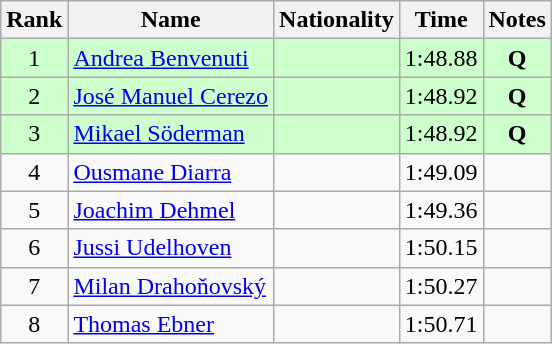<table class="wikitable sortable" style="text-align:center">
<tr>
<th>Rank</th>
<th>Name</th>
<th>Nationality</th>
<th>Time</th>
<th>Notes</th>
</tr>
<tr bgcolor=ccffcc>
<td>1</td>
<td align=left><a href='#'>Andrea Benvenuti</a></td>
<td align=left></td>
<td>1:48.88</td>
<td><strong>Q</strong></td>
</tr>
<tr bgcolor=ccffcc>
<td>2</td>
<td align=left><a href='#'>José Manuel Cerezo</a></td>
<td align=left></td>
<td>1:48.92</td>
<td><strong>Q</strong></td>
</tr>
<tr bgcolor=ccffcc>
<td>3</td>
<td align=left><a href='#'>Mikael Söderman</a></td>
<td align=left></td>
<td>1:48.92</td>
<td><strong>Q</strong></td>
</tr>
<tr>
<td>4</td>
<td align=left><a href='#'>Ousmane Diarra</a></td>
<td align=left></td>
<td>1:49.09</td>
<td></td>
</tr>
<tr>
<td>5</td>
<td align=left><a href='#'>Joachim Dehmel</a></td>
<td align=left></td>
<td>1:49.36</td>
<td></td>
</tr>
<tr>
<td>6</td>
<td align=left><a href='#'>Jussi Udelhoven</a></td>
<td align=left></td>
<td>1:50.15</td>
<td></td>
</tr>
<tr>
<td>7</td>
<td align=left><a href='#'>Milan Drahoňovský</a></td>
<td align=left></td>
<td>1:50.27</td>
<td></td>
</tr>
<tr>
<td>8</td>
<td align=left><a href='#'>Thomas Ebner</a></td>
<td align=left></td>
<td>1:50.71</td>
<td></td>
</tr>
</table>
